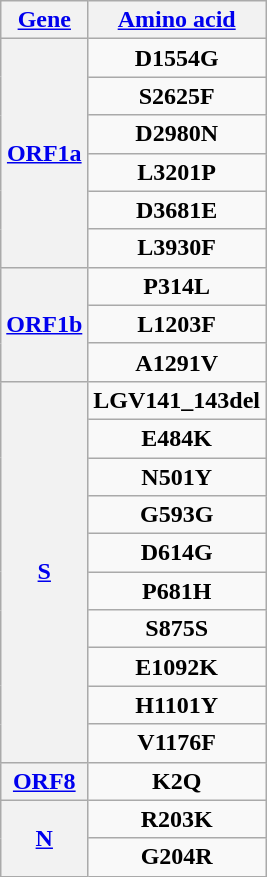<table class="wikitable mw-collapsible autocollapse" "align="center" style="text-align: center;">
<tr>
<th><a href='#'>Gene</a></th>
<th><a href='#'>Amino acid</a></th>
</tr>
<tr>
<th rowspan="6"><a href='#'>ORF1a</a></th>
<td><strong>D1554G</strong></td>
</tr>
<tr>
<td><strong>S2625F</strong></td>
</tr>
<tr>
<td><strong>D2980N</strong></td>
</tr>
<tr>
<td><strong>L3201P</strong></td>
</tr>
<tr>
<td><strong>D3681E</strong></td>
</tr>
<tr>
<td><strong>L3930F</strong></td>
</tr>
<tr>
<th rowspan="3"><a href='#'>ORF1b</a></th>
<td><strong>P314L</strong></td>
</tr>
<tr>
<td><strong>L1203F</strong></td>
</tr>
<tr>
<td><strong>A1291V</strong></td>
</tr>
<tr>
<th rowspan="10"><a href='#'>S</a></th>
<td><strong>LGV141_143del</strong></td>
</tr>
<tr>
<td><strong>E484K</strong></td>
</tr>
<tr>
<td><strong>N501Y</strong></td>
</tr>
<tr>
<td><strong>G593G</strong></td>
</tr>
<tr>
<td><strong>D614G</strong></td>
</tr>
<tr>
<td><strong>P681H</strong></td>
</tr>
<tr>
<td><strong>S875S</strong></td>
</tr>
<tr>
<td><strong>E1092K</strong></td>
</tr>
<tr>
<td><strong>H1101Y</strong></td>
</tr>
<tr>
<td><strong>V1176F</strong></td>
</tr>
<tr>
<th rowspan="1"><a href='#'>ORF8</a></th>
<td><strong>K2Q</strong></td>
</tr>
<tr>
<th rowspan="2"><a href='#'>N</a></th>
<td><strong>R203K</strong></td>
</tr>
<tr>
<td><strong>G204R</strong></td>
</tr>
</table>
